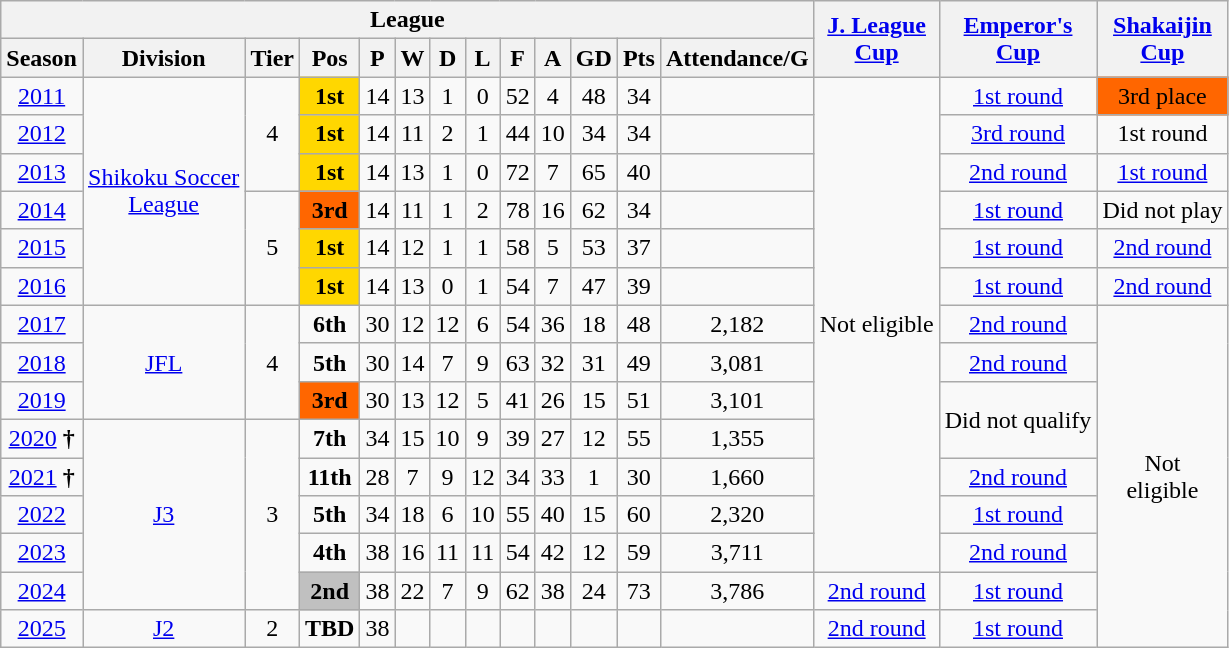<table class="wikitable" style="text-align: center;">
<tr>
<th colspan="13">League</th>
<th rowspan="2"><a href='#'>J. League<br>Cup</a></th>
<th rowspan="2"><a href='#'>Emperor's<br>Cup</a></th>
<th rowspan="2"><a href='#'>Shakaijin<br>Cup</a></th>
</tr>
<tr>
<th>Season</th>
<th>Division</th>
<th>Tier</th>
<th>Pos</th>
<th>P</th>
<th>W</th>
<th>D</th>
<th>L</th>
<th>F</th>
<th>A</th>
<th>GD</th>
<th>Pts</th>
<th>Attendance/G</th>
</tr>
<tr>
<td><a href='#'>2011</a></td>
<td rowspan="6"><a href='#'>Shikoku Soccer<br>League</a></td>
<td rowspan="3">4</td>
<td bgcolor="gold"><strong>1st</strong></td>
<td>14</td>
<td>13</td>
<td>1</td>
<td>0</td>
<td>52</td>
<td>4</td>
<td>48</td>
<td>34</td>
<td></td>
<td rowspan="13">Not eligible</td>
<td><a href='#'>1st round</a></td>
<td bgcolor=ff6600>3rd place</td>
</tr>
<tr>
<td><a href='#'>2012</a></td>
<td bgcolor=gold><strong>1st</strong></td>
<td>14</td>
<td>11</td>
<td>2</td>
<td>1</td>
<td>44</td>
<td>10</td>
<td>34</td>
<td>34</td>
<td></td>
<td><a href='#'>3rd round</a></td>
<td>1st round</td>
</tr>
<tr>
<td><a href='#'>2013</a></td>
<td bgcolor=gold><strong>1st</strong></td>
<td>14</td>
<td>13</td>
<td>1</td>
<td>0</td>
<td>72</td>
<td>7</td>
<td>65</td>
<td>40</td>
<td></td>
<td><a href='#'>2nd round</a></td>
<td><a href='#'>1st round</a></td>
</tr>
<tr>
<td><a href='#'>2014</a></td>
<td rowspan="3">5</td>
<td bgcolor=ff6600><strong>3rd</strong></td>
<td>14</td>
<td>11</td>
<td>1</td>
<td>2</td>
<td>78</td>
<td>16</td>
<td>62</td>
<td>34</td>
<td></td>
<td><a href='#'>1st round</a></td>
<td>Did not play</td>
</tr>
<tr>
<td><a href='#'>2015</a></td>
<td bgcolor=gold><strong>1st</strong></td>
<td>14</td>
<td>12</td>
<td>1</td>
<td>1</td>
<td>58</td>
<td>5</td>
<td>53</td>
<td>37</td>
<td></td>
<td><a href='#'>1st round</a></td>
<td><a href='#'>2nd round</a></td>
</tr>
<tr>
<td><a href='#'>2016</a></td>
<td bgcolor=gold><strong>1st</strong></td>
<td>14</td>
<td>13</td>
<td>0</td>
<td>1</td>
<td>54</td>
<td>7</td>
<td>47</td>
<td>39</td>
<td></td>
<td><a href='#'>1st round</a></td>
<td><a href='#'>2nd round</a></td>
</tr>
<tr>
<td><a href='#'>2017</a></td>
<td rowspan="3"><a href='#'>JFL</a></td>
<td rowspan="3">4</td>
<td><strong>6th</strong></td>
<td>30</td>
<td>12</td>
<td>12</td>
<td>6</td>
<td>54</td>
<td>36</td>
<td>18</td>
<td>48</td>
<td>2,182</td>
<td><a href='#'>2nd round</a></td>
<td rowspan="9">Not<br>eligible</td>
</tr>
<tr>
<td><a href='#'>2018</a></td>
<td><strong>5th</strong></td>
<td>30</td>
<td>14</td>
<td>7</td>
<td>9</td>
<td>63</td>
<td>32</td>
<td>31</td>
<td>49</td>
<td>3,081</td>
<td><a href='#'>2nd round</a></td>
</tr>
<tr>
<td><a href='#'>2019</a></td>
<td bgcolor=ff6600><strong>3rd</strong></td>
<td>30</td>
<td>13</td>
<td>12</td>
<td>5</td>
<td>41</td>
<td>26</td>
<td>15</td>
<td>51</td>
<td>3,101</td>
<td rowspan="2">Did not qualify</td>
</tr>
<tr>
<td><a href='#'>2020</a> <strong>†</strong></td>
<td rowspan="5"><a href='#'>J3</a></td>
<td rowspan="5">3</td>
<td><strong>7th</strong></td>
<td>34</td>
<td>15</td>
<td>10</td>
<td>9</td>
<td>39</td>
<td>27</td>
<td>12</td>
<td>55</td>
<td>1,355</td>
</tr>
<tr>
<td><a href='#'>2021</a> <strong>†</strong></td>
<td><strong>11th</strong></td>
<td>28</td>
<td>7</td>
<td>9</td>
<td>12</td>
<td>34</td>
<td>33</td>
<td>1</td>
<td>30</td>
<td>1,660</td>
<td><a href='#'>2nd round</a></td>
</tr>
<tr>
<td><a href='#'>2022</a></td>
<td><strong>5th</strong></td>
<td>34</td>
<td>18</td>
<td>6</td>
<td>10</td>
<td>55</td>
<td>40</td>
<td>15</td>
<td>60</td>
<td>2,320</td>
<td><a href='#'>1st round</a></td>
</tr>
<tr>
<td><a href='#'>2023</a></td>
<td><strong>4th</strong></td>
<td>38</td>
<td>16</td>
<td>11</td>
<td>11</td>
<td>54</td>
<td>42</td>
<td>12</td>
<td>59</td>
<td>3,711</td>
<td><a href='#'>2nd round</a></td>
</tr>
<tr>
<td><a href='#'>2024</a></td>
<td bgcolor=silver><strong>2nd</strong></td>
<td>38</td>
<td>22</td>
<td>7</td>
<td>9</td>
<td>62</td>
<td>38</td>
<td>24</td>
<td>73</td>
<td>3,786</td>
<td><a href='#'>2nd round</a></td>
<td><a href='#'>1st round</a></td>
</tr>
<tr>
<td><a href='#'>2025</a></td>
<td><a href='#'>J2</a></td>
<td>2</td>
<td><strong>TBD</strong></td>
<td>38</td>
<td></td>
<td></td>
<td></td>
<td></td>
<td></td>
<td></td>
<td></td>
<td></td>
<td><a href='#'>2nd round</a></td>
<td><a href='#'>1st round</a></td>
</tr>
</table>
